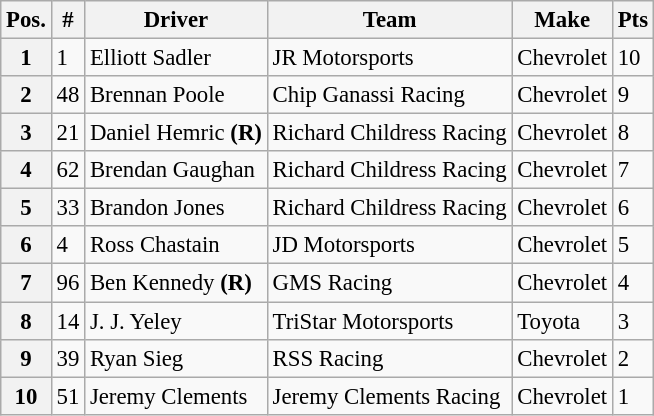<table class="wikitable" style="font-size:95%">
<tr>
<th>Pos.</th>
<th>#</th>
<th>Driver</th>
<th>Team</th>
<th>Make</th>
<th>Pts</th>
</tr>
<tr>
<th>1</th>
<td>1</td>
<td>Elliott Sadler</td>
<td>JR Motorsports</td>
<td>Chevrolet</td>
<td>10</td>
</tr>
<tr>
<th>2</th>
<td>48</td>
<td>Brennan Poole</td>
<td>Chip Ganassi Racing</td>
<td>Chevrolet</td>
<td>9</td>
</tr>
<tr>
<th>3</th>
<td>21</td>
<td>Daniel Hemric <strong>(R)</strong></td>
<td>Richard Childress Racing</td>
<td>Chevrolet</td>
<td>8</td>
</tr>
<tr>
<th>4</th>
<td>62</td>
<td>Brendan Gaughan</td>
<td>Richard Childress Racing</td>
<td>Chevrolet</td>
<td>7</td>
</tr>
<tr>
<th>5</th>
<td>33</td>
<td>Brandon Jones</td>
<td>Richard Childress Racing</td>
<td>Chevrolet</td>
<td>6</td>
</tr>
<tr>
<th>6</th>
<td>4</td>
<td>Ross Chastain</td>
<td>JD Motorsports</td>
<td>Chevrolet</td>
<td>5</td>
</tr>
<tr>
<th>7</th>
<td>96</td>
<td>Ben Kennedy <strong>(R)</strong></td>
<td>GMS Racing</td>
<td>Chevrolet</td>
<td>4</td>
</tr>
<tr>
<th>8</th>
<td>14</td>
<td>J. J. Yeley</td>
<td>TriStar Motorsports</td>
<td>Toyota</td>
<td>3</td>
</tr>
<tr>
<th>9</th>
<td>39</td>
<td>Ryan Sieg</td>
<td>RSS Racing</td>
<td>Chevrolet</td>
<td>2</td>
</tr>
<tr>
<th>10</th>
<td>51</td>
<td>Jeremy Clements</td>
<td>Jeremy Clements Racing</td>
<td>Chevrolet</td>
<td>1</td>
</tr>
</table>
